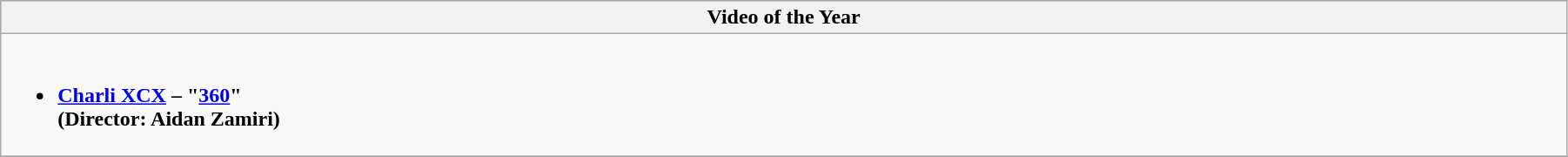<table class="wikitable" style="width:95%">
<tr bgcolor="#bebebe">
<th width="100%">Video of the Year</th>
</tr>
<tr>
<td valign="top"><br><ul><li><strong><a href='#'>Charli XCX</a> – "<a href='#'>360</a>"<br>(Director: Aidan Zamiri)</strong></li></ul></td>
</tr>
<tr>
</tr>
</table>
